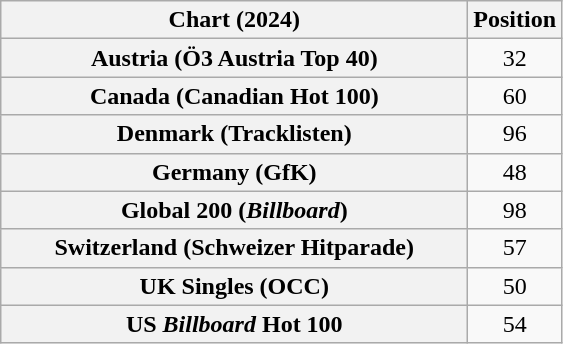<table class="wikitable sortable plainrowheaders" style="text-align:center">
<tr>
<th scope="col" style="width:19em;">Chart (2024)</th>
<th scope="col">Position</th>
</tr>
<tr>
<th scope="row">Austria (Ö3 Austria Top 40)</th>
<td>32</td>
</tr>
<tr>
<th scope="row">Canada (Canadian Hot 100)</th>
<td>60</td>
</tr>
<tr>
<th scope="row">Denmark (Tracklisten)</th>
<td>96</td>
</tr>
<tr>
<th scope="row">Germany (GfK)</th>
<td>48</td>
</tr>
<tr>
<th scope="row">Global 200 (<em>Billboard</em>)</th>
<td>98</td>
</tr>
<tr>
<th scope="row">Switzerland (Schweizer Hitparade)</th>
<td>57</td>
</tr>
<tr>
<th scope="row">UK Singles (OCC)</th>
<td>50</td>
</tr>
<tr>
<th scope="row">US <em>Billboard</em> Hot 100</th>
<td>54</td>
</tr>
</table>
